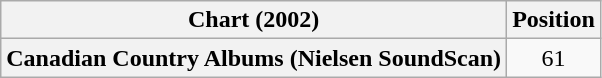<table class="wikitable plainrowheaders" style="text-align:center">
<tr>
<th scope="col">Chart (2002)</th>
<th scope="col">Position</th>
</tr>
<tr>
<th scope="row">Canadian Country Albums (Nielsen SoundScan)</th>
<td>61</td>
</tr>
</table>
